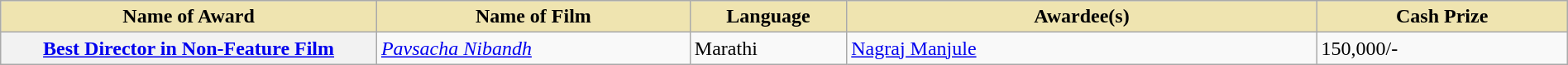<table class="wikitable plainrowheaders" style="width:100%;">
<tr>
<th style="background-color:#EFE4B0;width:24%;">Name of Award</th>
<th style="background-color:#EFE4B0;width:20%;">Name of Film</th>
<th style="background-color:#EFE4B0;width:10%;">Language</th>
<th style="background-color:#EFE4B0;width:30%;">Awardee(s)</th>
<th style="background-color:#EFE4B0;width:16%;">Cash Prize</th>
</tr>
<tr>
<th scope="row"><a href='#'>Best Director in Non-Feature Film</a></th>
<td><em><a href='#'>Pavsacha Nibandh</a></em></td>
<td>Marathi</td>
<td><a href='#'>Nagraj Manjule</a></td>
<td> 150,000/-</td>
</tr>
</table>
